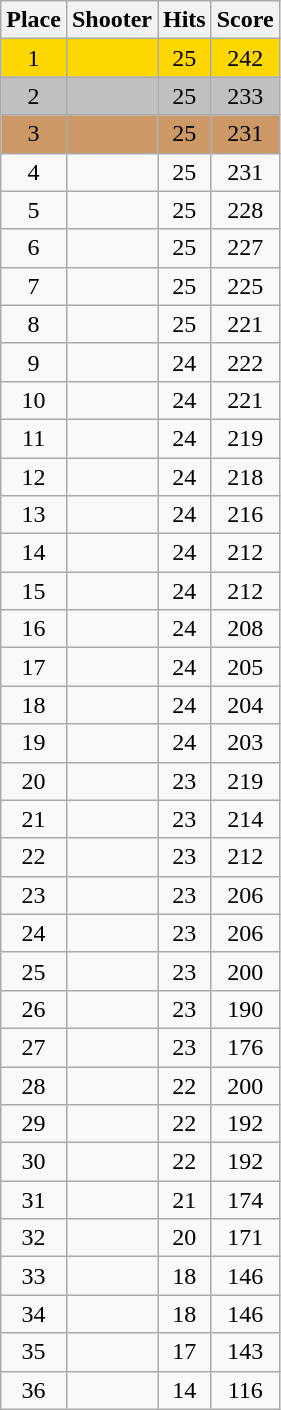<table class=wikitable style="text-align:center">
<tr>
<th>Place</th>
<th>Shooter</th>
<th>Hits</th>
<th>Score</th>
</tr>
<tr bgcolor=gold>
<td>1</td>
<td align=left></td>
<td>25</td>
<td>242</td>
</tr>
<tr bgcolor=silver>
<td>2</td>
<td align=left></td>
<td>25</td>
<td>233</td>
</tr>
<tr bgcolor=cc9966>
<td>3</td>
<td align=left></td>
<td>25</td>
<td>231</td>
</tr>
<tr>
<td>4</td>
<td align=left></td>
<td>25</td>
<td>231</td>
</tr>
<tr>
<td>5</td>
<td align=left></td>
<td>25</td>
<td>228</td>
</tr>
<tr>
<td>6</td>
<td align=left></td>
<td>25</td>
<td>227</td>
</tr>
<tr>
<td>7</td>
<td align=left></td>
<td>25</td>
<td>225</td>
</tr>
<tr>
<td>8</td>
<td align=left></td>
<td>25</td>
<td>221</td>
</tr>
<tr>
<td>9</td>
<td align=left></td>
<td>24</td>
<td>222</td>
</tr>
<tr>
<td>10</td>
<td align=left></td>
<td>24</td>
<td>221</td>
</tr>
<tr>
<td>11</td>
<td align=left></td>
<td>24</td>
<td>219</td>
</tr>
<tr>
<td>12</td>
<td align=left></td>
<td>24</td>
<td>218</td>
</tr>
<tr>
<td>13</td>
<td align=left></td>
<td>24</td>
<td>216</td>
</tr>
<tr>
<td>14</td>
<td align=left></td>
<td>24</td>
<td>212</td>
</tr>
<tr>
<td>15</td>
<td align=left></td>
<td>24</td>
<td>212</td>
</tr>
<tr>
<td>16</td>
<td align=left></td>
<td>24</td>
<td>208</td>
</tr>
<tr>
<td>17</td>
<td align=left></td>
<td>24</td>
<td>205</td>
</tr>
<tr>
<td>18</td>
<td align=left></td>
<td>24</td>
<td>204</td>
</tr>
<tr>
<td>19</td>
<td align=left></td>
<td>24</td>
<td>203</td>
</tr>
<tr>
<td>20</td>
<td align=left></td>
<td>23</td>
<td>219</td>
</tr>
<tr>
<td>21</td>
<td align=left></td>
<td>23</td>
<td>214</td>
</tr>
<tr>
<td>22</td>
<td align=left></td>
<td>23</td>
<td>212</td>
</tr>
<tr>
<td>23</td>
<td align=left></td>
<td>23</td>
<td>206</td>
</tr>
<tr>
<td>24</td>
<td align=left></td>
<td>23</td>
<td>206</td>
</tr>
<tr>
<td>25</td>
<td align=left></td>
<td>23</td>
<td>200</td>
</tr>
<tr>
<td>26</td>
<td align=left></td>
<td>23</td>
<td>190</td>
</tr>
<tr>
<td>27</td>
<td align=left></td>
<td>23</td>
<td>176</td>
</tr>
<tr>
<td>28</td>
<td align=left></td>
<td>22</td>
<td>200</td>
</tr>
<tr>
<td>29</td>
<td align=left></td>
<td>22</td>
<td>192</td>
</tr>
<tr>
<td>30</td>
<td align=left></td>
<td>22</td>
<td>192</td>
</tr>
<tr>
<td>31</td>
<td align=left></td>
<td>21</td>
<td>174</td>
</tr>
<tr>
<td>32</td>
<td align=left></td>
<td>20</td>
<td>171</td>
</tr>
<tr>
<td>33</td>
<td align=left></td>
<td>18</td>
<td>146</td>
</tr>
<tr>
<td>34</td>
<td align=left></td>
<td>18</td>
<td>146</td>
</tr>
<tr>
<td>35</td>
<td align=left></td>
<td>17</td>
<td>143</td>
</tr>
<tr>
<td>36</td>
<td align=left></td>
<td>14</td>
<td>116</td>
</tr>
</table>
